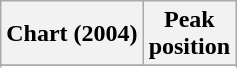<table class="wikitable sortable plainrowheaders">
<tr>
<th>Chart (2004)</th>
<th>Peak<br>position</th>
</tr>
<tr>
</tr>
<tr>
</tr>
</table>
